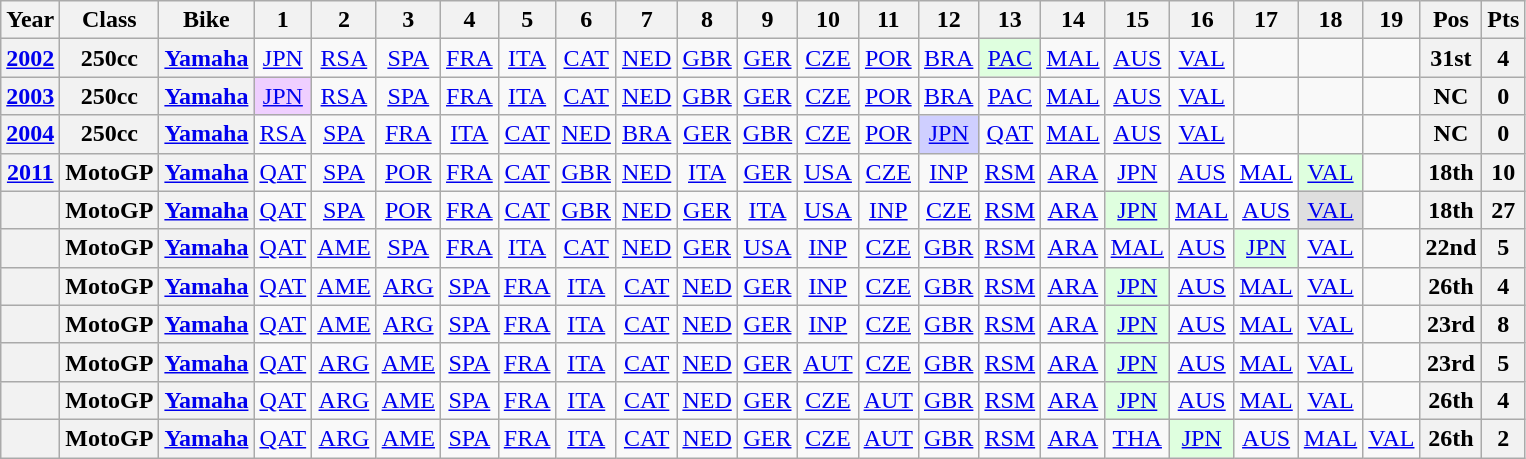<table class="wikitable" style="text-align:center">
<tr>
<th>Year</th>
<th>Class</th>
<th>Bike</th>
<th>1</th>
<th>2</th>
<th>3</th>
<th>4</th>
<th>5</th>
<th>6</th>
<th>7</th>
<th>8</th>
<th>9</th>
<th>10</th>
<th>11</th>
<th>12</th>
<th>13</th>
<th>14</th>
<th>15</th>
<th>16</th>
<th>17</th>
<th>18</th>
<th>19</th>
<th>Pos</th>
<th>Pts</th>
</tr>
<tr>
<th><a href='#'>2002</a></th>
<th>250cc</th>
<th><a href='#'>Yamaha</a></th>
<td><a href='#'>JPN</a></td>
<td><a href='#'>RSA</a></td>
<td><a href='#'>SPA</a></td>
<td><a href='#'>FRA</a></td>
<td><a href='#'>ITA</a></td>
<td><a href='#'>CAT</a></td>
<td><a href='#'>NED</a></td>
<td><a href='#'>GBR</a></td>
<td><a href='#'>GER</a></td>
<td><a href='#'>CZE</a></td>
<td><a href='#'>POR</a></td>
<td><a href='#'>BRA</a></td>
<td style="background:#DFFFDF;"><a href='#'>PAC</a><br></td>
<td><a href='#'>MAL</a></td>
<td><a href='#'>AUS</a></td>
<td><a href='#'>VAL</a></td>
<td></td>
<td></td>
<td></td>
<th>31st</th>
<th>4</th>
</tr>
<tr>
<th><a href='#'>2003</a></th>
<th>250cc</th>
<th><a href='#'>Yamaha</a></th>
<td style="background:#EFCFFF;"><a href='#'>JPN</a><br></td>
<td><a href='#'>RSA</a></td>
<td><a href='#'>SPA</a></td>
<td><a href='#'>FRA</a></td>
<td><a href='#'>ITA</a></td>
<td><a href='#'>CAT</a></td>
<td><a href='#'>NED</a></td>
<td><a href='#'>GBR</a></td>
<td><a href='#'>GER</a></td>
<td><a href='#'>CZE</a></td>
<td><a href='#'>POR</a></td>
<td><a href='#'>BRA</a></td>
<td><a href='#'>PAC</a></td>
<td><a href='#'>MAL</a></td>
<td><a href='#'>AUS</a></td>
<td><a href='#'>VAL</a></td>
<td></td>
<td></td>
<td></td>
<th>NC</th>
<th>0</th>
</tr>
<tr>
<th><a href='#'>2004</a></th>
<th>250cc</th>
<th><a href='#'>Yamaha</a></th>
<td><a href='#'>RSA</a></td>
<td><a href='#'>SPA</a></td>
<td><a href='#'>FRA</a></td>
<td><a href='#'>ITA</a></td>
<td><a href='#'>CAT</a></td>
<td><a href='#'>NED</a></td>
<td><a href='#'>BRA</a></td>
<td><a href='#'>GER</a></td>
<td><a href='#'>GBR</a></td>
<td><a href='#'>CZE</a></td>
<td><a href='#'>POR</a></td>
<td style="background:#cfcfff;"><a href='#'>JPN</a><br></td>
<td><a href='#'>QAT</a></td>
<td><a href='#'>MAL</a></td>
<td><a href='#'>AUS</a></td>
<td><a href='#'>VAL</a></td>
<td></td>
<td></td>
<td></td>
<th>NC</th>
<th>0</th>
</tr>
<tr>
<th><a href='#'>2011</a></th>
<th>MotoGP</th>
<th><a href='#'>Yamaha</a></th>
<td><a href='#'>QAT</a></td>
<td><a href='#'>SPA</a></td>
<td><a href='#'>POR</a></td>
<td><a href='#'>FRA</a></td>
<td><a href='#'>CAT</a></td>
<td><a href='#'>GBR</a></td>
<td><a href='#'>NED</a></td>
<td><a href='#'>ITA</a></td>
<td><a href='#'>GER</a></td>
<td><a href='#'>USA</a></td>
<td><a href='#'>CZE</a></td>
<td><a href='#'>INP</a></td>
<td><a href='#'>RSM</a></td>
<td><a href='#'>ARA</a></td>
<td><a href='#'>JPN</a></td>
<td><a href='#'>AUS</a></td>
<td style="background:#FFFFFF;"><a href='#'>MAL</a><br></td>
<td style="background:#DFFFDF;"><a href='#'>VAL</a><br></td>
<td></td>
<th>18th</th>
<th>10</th>
</tr>
<tr>
<th></th>
<th>MotoGP</th>
<th><a href='#'>Yamaha</a></th>
<td><a href='#'>QAT</a></td>
<td><a href='#'>SPA</a></td>
<td><a href='#'>POR</a></td>
<td><a href='#'>FRA</a></td>
<td><a href='#'>CAT</a></td>
<td><a href='#'>GBR</a></td>
<td><a href='#'>NED</a></td>
<td><a href='#'>GER</a></td>
<td><a href='#'>ITA</a></td>
<td><a href='#'>USA</a></td>
<td><a href='#'>INP</a></td>
<td><a href='#'>CZE</a></td>
<td><a href='#'>RSM</a></td>
<td><a href='#'>ARA</a></td>
<td style="background:#DFFFDF;"><a href='#'>JPN</a><br></td>
<td><a href='#'>MAL</a></td>
<td><a href='#'>AUS</a></td>
<td style="background:#DFDFDF;"><a href='#'>VAL</a><br></td>
<td></td>
<th>18th</th>
<th>27</th>
</tr>
<tr>
<th></th>
<th>MotoGP</th>
<th><a href='#'>Yamaha</a></th>
<td><a href='#'>QAT</a></td>
<td><a href='#'>AME</a></td>
<td><a href='#'>SPA</a></td>
<td><a href='#'>FRA</a></td>
<td><a href='#'>ITA</a></td>
<td><a href='#'>CAT</a></td>
<td><a href='#'>NED</a></td>
<td><a href='#'>GER</a></td>
<td><a href='#'>USA</a></td>
<td><a href='#'>INP</a></td>
<td><a href='#'>CZE</a></td>
<td><a href='#'>GBR</a></td>
<td><a href='#'>RSM</a></td>
<td><a href='#'>ARA</a></td>
<td><a href='#'>MAL</a></td>
<td><a href='#'>AUS</a></td>
<td style="background:#DFFFDF;"><a href='#'>JPN</a><br></td>
<td><a href='#'>VAL</a></td>
<td></td>
<th>22nd</th>
<th>5</th>
</tr>
<tr>
<th></th>
<th>MotoGP</th>
<th><a href='#'>Yamaha</a></th>
<td><a href='#'>QAT</a></td>
<td><a href='#'>AME</a></td>
<td><a href='#'>ARG</a></td>
<td><a href='#'>SPA</a></td>
<td><a href='#'>FRA</a></td>
<td><a href='#'>ITA</a></td>
<td><a href='#'>CAT</a></td>
<td><a href='#'>NED</a></td>
<td><a href='#'>GER</a></td>
<td><a href='#'>INP</a></td>
<td><a href='#'>CZE</a></td>
<td><a href='#'>GBR</a></td>
<td><a href='#'>RSM</a></td>
<td><a href='#'>ARA</a></td>
<td style="background:#DFFFDF;"><a href='#'>JPN</a><br></td>
<td><a href='#'>AUS</a></td>
<td><a href='#'>MAL</a></td>
<td><a href='#'>VAL</a></td>
<td></td>
<th>26th</th>
<th>4</th>
</tr>
<tr>
<th></th>
<th>MotoGP</th>
<th><a href='#'>Yamaha</a></th>
<td><a href='#'>QAT</a></td>
<td><a href='#'>AME</a></td>
<td><a href='#'>ARG</a></td>
<td><a href='#'>SPA</a></td>
<td><a href='#'>FRA</a></td>
<td><a href='#'>ITA</a></td>
<td><a href='#'>CAT</a></td>
<td><a href='#'>NED</a></td>
<td><a href='#'>GER</a></td>
<td><a href='#'>INP</a></td>
<td><a href='#'>CZE</a></td>
<td><a href='#'>GBR</a></td>
<td><a href='#'>RSM</a></td>
<td><a href='#'>ARA</a></td>
<td style="background:#dfffdf;"><a href='#'>JPN</a><br></td>
<td><a href='#'>AUS</a></td>
<td><a href='#'>MAL</a></td>
<td><a href='#'>VAL</a></td>
<td></td>
<th>23rd</th>
<th>8</th>
</tr>
<tr>
<th></th>
<th>MotoGP</th>
<th><a href='#'>Yamaha</a></th>
<td><a href='#'>QAT</a></td>
<td><a href='#'>ARG</a></td>
<td><a href='#'>AME</a></td>
<td><a href='#'>SPA</a></td>
<td><a href='#'>FRA</a></td>
<td><a href='#'>ITA</a></td>
<td><a href='#'>CAT</a></td>
<td><a href='#'>NED</a></td>
<td><a href='#'>GER</a></td>
<td><a href='#'>AUT</a></td>
<td><a href='#'>CZE</a></td>
<td><a href='#'>GBR</a></td>
<td><a href='#'>RSM</a></td>
<td><a href='#'>ARA</a></td>
<td style="background:#dfffdf;"><a href='#'>JPN</a><br></td>
<td><a href='#'>AUS</a></td>
<td><a href='#'>MAL</a></td>
<td><a href='#'>VAL</a></td>
<td></td>
<th>23rd</th>
<th>5</th>
</tr>
<tr>
<th></th>
<th>MotoGP</th>
<th><a href='#'>Yamaha</a></th>
<td><a href='#'>QAT</a></td>
<td><a href='#'>ARG</a></td>
<td><a href='#'>AME</a></td>
<td><a href='#'>SPA</a></td>
<td><a href='#'>FRA</a></td>
<td><a href='#'>ITA</a></td>
<td><a href='#'>CAT</a></td>
<td><a href='#'>NED</a></td>
<td><a href='#'>GER</a></td>
<td><a href='#'>CZE</a></td>
<td><a href='#'>AUT</a></td>
<td><a href='#'>GBR</a></td>
<td><a href='#'>RSM</a></td>
<td><a href='#'>ARA</a></td>
<td style="background:#dfffdf;"><a href='#'>JPN</a><br></td>
<td><a href='#'>AUS</a></td>
<td><a href='#'>MAL</a></td>
<td><a href='#'>VAL</a></td>
<td></td>
<th>26th</th>
<th>4</th>
</tr>
<tr>
<th></th>
<th>MotoGP</th>
<th><a href='#'>Yamaha</a></th>
<td><a href='#'>QAT</a></td>
<td><a href='#'>ARG</a></td>
<td><a href='#'>AME</a></td>
<td><a href='#'>SPA</a></td>
<td><a href='#'>FRA</a></td>
<td><a href='#'>ITA</a></td>
<td><a href='#'>CAT</a></td>
<td><a href='#'>NED</a></td>
<td><a href='#'>GER</a></td>
<td><a href='#'>CZE</a></td>
<td><a href='#'>AUT</a></td>
<td><a href='#'>GBR</a></td>
<td><a href='#'>RSM</a></td>
<td><a href='#'>ARA</a></td>
<td><a href='#'>THA</a></td>
<td style="background:#dfffdf;"><a href='#'>JPN</a><br></td>
<td><a href='#'>AUS</a></td>
<td><a href='#'>MAL</a></td>
<td><a href='#'>VAL</a></td>
<th>26th</th>
<th>2</th>
</tr>
</table>
